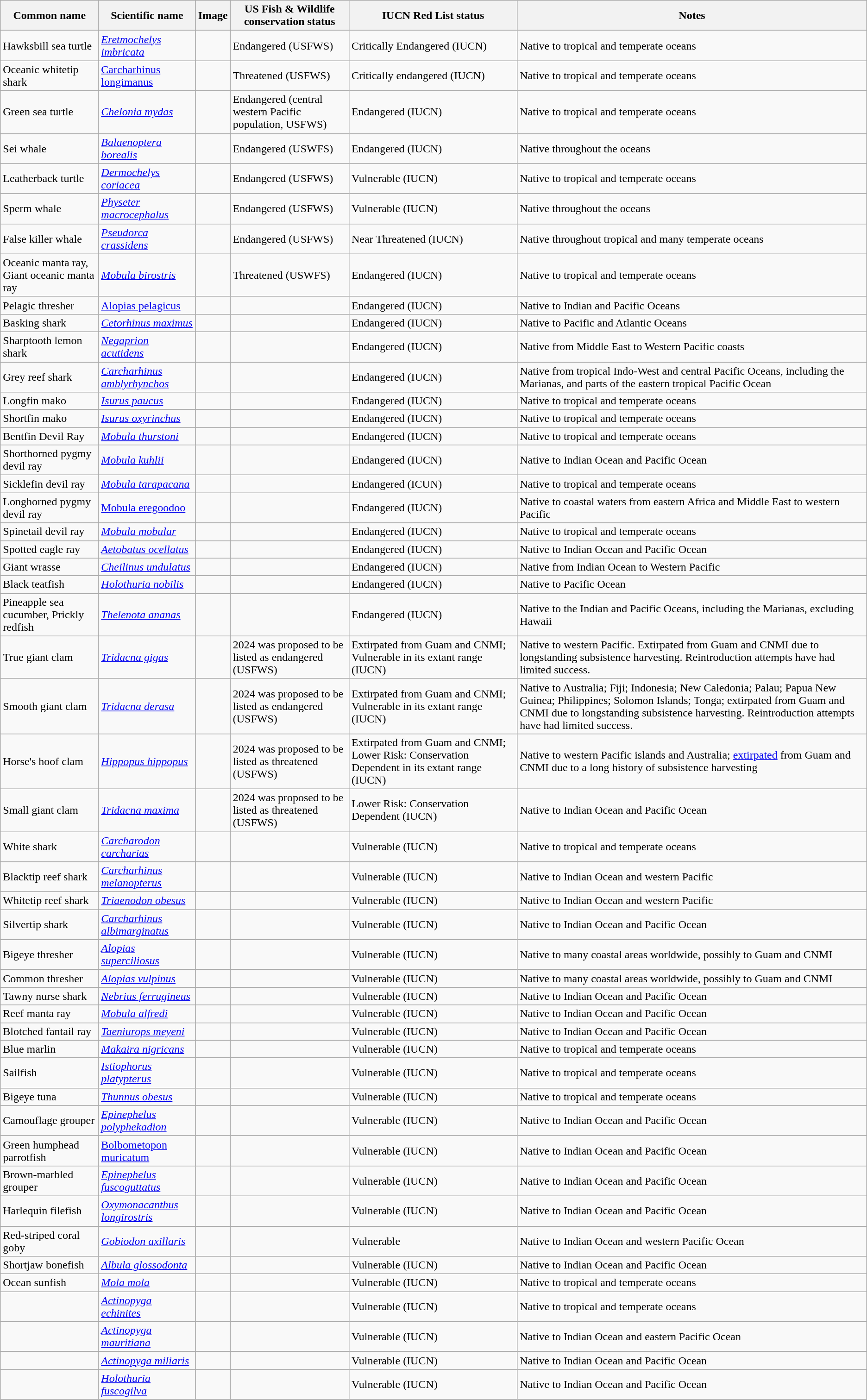<table class="wikitable sortable">
<tr>
<th><strong>Common name</strong></th>
<th><strong>Scientific name</strong></th>
<th><strong>Image</strong></th>
<th><strong>US Fish & Wildlife conservation status</strong></th>
<th>IUCN Red List status</th>
<th><strong>Notes</strong></th>
</tr>
<tr>
<td>Hawksbill sea turtle</td>
<td><em><a href='#'>Eretmochelys imbricata</a></em></td>
<td></td>
<td>Endangered (USFWS)</td>
<td>Critically Endangered (IUCN)</td>
<td>Native to tropical and temperate oceans</td>
</tr>
<tr>
<td>Oceanic whitetip shark</td>
<td><a href='#'>Carcharhinus longimanus</a></td>
<td></td>
<td>Threatened (USFWS)</td>
<td>Critically endangered (IUCN)</td>
<td>Native to tropical and temperate oceans</td>
</tr>
<tr>
<td>Green sea turtle</td>
<td><em><a href='#'>Chelonia mydas</a></em></td>
<td></td>
<td>Endangered (central western Pacific population, USFWS)</td>
<td>Endangered (IUCN)</td>
<td>Native to tropical and temperate oceans</td>
</tr>
<tr>
<td>Sei whale</td>
<td><em><a href='#'>Balaenoptera borealis</a></em></td>
<td></td>
<td>Endangered (USWFS)</td>
<td>Endangered (IUCN)</td>
<td>Native throughout the oceans</td>
</tr>
<tr>
<td>Leatherback turtle</td>
<td><em><a href='#'>Dermochelys coriacea</a></em></td>
<td></td>
<td>Endangered (USFWS)</td>
<td>Vulnerable (IUCN)</td>
<td>Native to tropical and temperate oceans</td>
</tr>
<tr>
<td>Sperm whale</td>
<td><em><a href='#'>Physeter macrocephalus</a></em></td>
<td></td>
<td>Endangered (USFWS)</td>
<td>Vulnerable (IUCN)</td>
<td>Native throughout the oceans<strong></strong></td>
</tr>
<tr>
<td>False killer whale</td>
<td><a href='#'><em>Pseudorca crassidens</em></a></td>
<td></td>
<td>Endangered (USFWS)</td>
<td>Near Threatened (IUCN)</td>
<td>Native throughout tropical and many temperate oceans</td>
</tr>
<tr>
<td>Oceanic manta ray, Giant oceanic manta ray</td>
<td><em><a href='#'>Mobula birostris</a></em></td>
<td></td>
<td>Threatened (USWFS)</td>
<td>Endangered (IUCN)</td>
<td>Native to tropical and temperate oceans</td>
</tr>
<tr>
<td>Pelagic thresher</td>
<td><a href='#'>Alopias pelagicus</a></td>
<td></td>
<td></td>
<td>Endangered (IUCN)</td>
<td>Native to Indian and Pacific Oceans</td>
</tr>
<tr>
<td>Basking shark</td>
<td><em><a href='#'>Cetorhinus maximus</a></em></td>
<td></td>
<td></td>
<td>Endangered (IUCN)</td>
<td>Native to Pacific and Atlantic Oceans</td>
</tr>
<tr>
<td>Sharptooth lemon shark</td>
<td><em><a href='#'>Negaprion acutidens</a></em></td>
<td></td>
<td></td>
<td>Endangered (IUCN)</td>
<td>Native from Middle East to Western Pacific coasts</td>
</tr>
<tr>
<td>Grey reef shark</td>
<td><em><a href='#'>Carcharhinus amblyrhynchos</a></em></td>
<td></td>
<td></td>
<td>Endangered (IUCN)</td>
<td>Native from tropical Indo-West and central Pacific Oceans, including the Marianas, and parts of the eastern tropical Pacific Ocean</td>
</tr>
<tr>
<td>Longfin mako</td>
<td><em><a href='#'>Isurus paucus</a></em></td>
<td></td>
<td></td>
<td>Endangered (IUCN)</td>
<td>Native to tropical and temperate oceans</td>
</tr>
<tr>
<td>Shortfin mako</td>
<td><em><a href='#'>Isurus oxyrinchus</a></em></td>
<td></td>
<td></td>
<td>Endangered (IUCN)</td>
<td>Native to tropical and temperate oceans</td>
</tr>
<tr>
<td>Bentfin Devil Ray</td>
<td><em><a href='#'>Mobula thurstoni</a></em></td>
<td></td>
<td></td>
<td>Endangered (IUCN)</td>
<td>Native to tropical and temperate oceans</td>
</tr>
<tr>
<td>Shorthorned pygmy devil ray</td>
<td><em><a href='#'>Mobula kuhlii</a></em></td>
<td></td>
<td></td>
<td>Endangered (IUCN)</td>
<td>Native to Indian Ocean and Pacific Ocean</td>
</tr>
<tr>
<td>Sicklefin devil ray</td>
<td><em><a href='#'>Mobula tarapacana</a></em></td>
<td></td>
<td></td>
<td>Endangered (ICUN)</td>
<td>Native to tropical and temperate oceans</td>
</tr>
<tr>
<td>Longhorned pygmy devil ray</td>
<td><a href='#'>Mobula eregoodoo</a></td>
<td></td>
<td></td>
<td>Endangered (IUCN)</td>
<td>Native to coastal waters from eastern Africa and Middle East to western Pacific</td>
</tr>
<tr>
<td>Spinetail devil ray</td>
<td><em><a href='#'>Mobula mobular</a></em></td>
<td></td>
<td></td>
<td>Endangered (IUCN)</td>
<td>Native to tropical and temperate oceans</td>
</tr>
<tr>
<td>Spotted eagle ray</td>
<td><em><a href='#'>Aetobatus ocellatus</a></em></td>
<td></td>
<td></td>
<td>Endangered (IUCN)</td>
<td>Native to Indian Ocean and Pacific Ocean</td>
</tr>
<tr>
<td>Giant wrasse</td>
<td><em><a href='#'>Cheilinus undulatus</a></em></td>
<td></td>
<td></td>
<td>Endangered (IUCN)</td>
<td>Native from Indian Ocean to Western Pacific</td>
</tr>
<tr>
<td>Black teatfish</td>
<td><em><a href='#'>Holothuria nobilis</a></em></td>
<td></td>
<td></td>
<td>Endangered (IUCN)</td>
<td>Native to Pacific Ocean</td>
</tr>
<tr>
<td>Pineapple sea cucumber, Prickly redfish</td>
<td><em><a href='#'>Thelenota ananas</a></em></td>
<td></td>
<td></td>
<td>Endangered (IUCN)</td>
<td>Native to the Indian and Pacific Oceans,  including the Marianas, excluding Hawaii</td>
</tr>
<tr>
<td>True giant clam</td>
<td><em><a href='#'>Tridacna gigas</a></em></td>
<td></td>
<td>2024 was proposed to be listed as endangered (USFWS)</td>
<td>Extirpated from Guam and CNMI; Vulnerable in its extant range (IUCN)</td>
<td>Native to western Pacific.  Extirpated from Guam and CNMI due to longstanding subsistence harvesting.  Reintroduction attempts have had limited success.</td>
</tr>
<tr>
<td>Smooth giant clam</td>
<td><em><a href='#'>Tridacna derasa</a></em></td>
<td></td>
<td>2024 was proposed to be listed as endangered (USFWS)</td>
<td>Extirpated from Guam and CNMI; Vulnerable in its extant range (IUCN)</td>
<td>Native to Australia; Fiji; Indonesia; New Caledonia; Palau; Papua New Guinea; Philippines; Solomon Islands; Tonga; extirpated from Guam and CNMI  due to longstanding subsistence harvesting.  Reintroduction attempts have had limited success.</td>
</tr>
<tr>
<td>Horse's hoof clam</td>
<td><em><a href='#'>Hippopus hippopus</a></em></td>
<td></td>
<td>2024 was proposed to be listed as threatened (USFWS)</td>
<td>Extirpated from Guam and CNMI; Lower Risk: Conservation Dependent in its extant range  (IUCN)</td>
<td>Native to western Pacific islands and Australia; <a href='#'>extirpated</a> from Guam and CNMI due to a long history of subsistence harvesting</td>
</tr>
<tr>
<td>Small giant clam</td>
<td><em><a href='#'>Tridacna maxima</a></em></td>
<td></td>
<td>2024 was proposed to be listed as threatened (USFWS)</td>
<td>Lower Risk: Conservation Dependent (IUCN)</td>
<td>Native to Indian Ocean and Pacific Ocean</td>
</tr>
<tr>
<td>White shark</td>
<td><em><a href='#'>Carcharodon carcharias</a></em></td>
<td></td>
<td></td>
<td>Vulnerable (IUCN)</td>
<td>Native to tropical and temperate oceans</td>
</tr>
<tr>
<td>Blacktip reef shark</td>
<td><em><a href='#'>Carcharhinus melanopterus</a></em></td>
<td></td>
<td></td>
<td>Vulnerable (IUCN)</td>
<td>Native to Indian Ocean and western Pacific</td>
</tr>
<tr>
<td>Whitetip reef shark</td>
<td><em><a href='#'>Triaenodon obesus</a></em></td>
<td></td>
<td></td>
<td>Vulnerable (IUCN)</td>
<td>Native to Indian Ocean and western Pacific</td>
</tr>
<tr>
<td>Silvertip shark</td>
<td><em><a href='#'>Carcharhinus albimarginatus</a></em></td>
<td></td>
<td></td>
<td>Vulnerable (IUCN)</td>
<td>Native to Indian Ocean and Pacific Ocean</td>
</tr>
<tr>
<td>Bigeye thresher</td>
<td><em><a href='#'>Alopias superciliosus</a></em></td>
<td></td>
<td></td>
<td>Vulnerable (IUCN)</td>
<td>Native to many coastal areas worldwide, possibly to Guam and CNMI</td>
</tr>
<tr>
<td>Common thresher</td>
<td><em><a href='#'>Alopias vulpinus</a></em></td>
<td></td>
<td></td>
<td>Vulnerable (IUCN)</td>
<td>Native to many coastal areas worldwide, possibly to Guam and CNMI</td>
</tr>
<tr>
<td>Tawny nurse shark</td>
<td><em><a href='#'>Nebrius ferrugineus</a></em></td>
<td></td>
<td></td>
<td>Vulnerable (IUCN)</td>
<td>Native to Indian Ocean and Pacific Ocean</td>
</tr>
<tr>
<td>Reef manta ray</td>
<td><em><a href='#'>Mobula alfredi</a></em></td>
<td></td>
<td></td>
<td>Vulnerable (IUCN)</td>
<td>Native to Indian Ocean and Pacific Ocean</td>
</tr>
<tr>
<td>Blotched fantail ray</td>
<td><em><a href='#'>Taeniurops meyeni</a></em></td>
<td></td>
<td></td>
<td>Vulnerable (IUCN)</td>
<td>Native to Indian Ocean and Pacific Ocean</td>
</tr>
<tr>
<td>Blue marlin</td>
<td><em><a href='#'>Makaira nigricans</a></em></td>
<td></td>
<td></td>
<td>Vulnerable (IUCN)</td>
<td>Native to tropical and temperate oceans</td>
</tr>
<tr>
<td>Sailfish</td>
<td><em><a href='#'>Istiophorus platypterus</a></em></td>
<td></td>
<td></td>
<td>Vulnerable (IUCN)</td>
<td>Native to tropical and temperate oceans</td>
</tr>
<tr>
<td>Bigeye tuna</td>
<td><em><a href='#'>Thunnus obesus</a></em></td>
<td></td>
<td></td>
<td>Vulnerable (IUCN)</td>
<td>Native to tropical and temperate oceans</td>
</tr>
<tr>
<td>Camouflage grouper</td>
<td><em><a href='#'>Epinephelus polyphekadion</a></em></td>
<td></td>
<td></td>
<td>Vulnerable (IUCN)</td>
<td>Native to Indian Ocean and Pacific Ocean</td>
</tr>
<tr>
<td>Green humphead parrotfish</td>
<td><a href='#'>Bolbometopon muricatum</a></td>
<td></td>
<td></td>
<td>Vulnerable (IUCN)</td>
<td>Native to Indian Ocean and Pacific Ocean</td>
</tr>
<tr>
<td>Brown-marbled grouper</td>
<td><em><a href='#'>Epinephelus fuscoguttatus</a></em></td>
<td></td>
<td></td>
<td>Vulnerable (IUCN)</td>
<td>Native to Indian Ocean and Pacific Ocean</td>
</tr>
<tr>
<td>Harlequin filefish</td>
<td><em><a href='#'>Oxymonacanthus longirostris</a></em></td>
<td></td>
<td></td>
<td>Vulnerable (IUCN)</td>
<td>Native to Indian Ocean and Pacific Ocean</td>
</tr>
<tr>
<td>Red-striped coral goby</td>
<td><em><a href='#'>Gobiodon axillaris</a></em></td>
<td></td>
<td></td>
<td>Vulnerable</td>
<td>Native to Indian Ocean and western Pacific Ocean</td>
</tr>
<tr>
<td>Shortjaw bonefish</td>
<td><em><a href='#'>Albula glossodonta</a></em></td>
<td></td>
<td></td>
<td>Vulnerable (IUCN)</td>
<td>Native to Indian Ocean and Pacific Ocean</td>
</tr>
<tr>
<td>Ocean sunfish</td>
<td><em><a href='#'>Mola mola</a></em></td>
<td></td>
<td></td>
<td>Vulnerable (IUCN)</td>
<td>Native to tropical and temperate oceans</td>
</tr>
<tr>
<td></td>
<td><em><a href='#'>Actinopyga echinites</a></em></td>
<td></td>
<td></td>
<td>Vulnerable (IUCN)</td>
<td>Native to tropical and temperate oceans</td>
</tr>
<tr>
<td></td>
<td><em><a href='#'>Actinopyga mauritiana</a></em></td>
<td></td>
<td></td>
<td>Vulnerable (IUCN)</td>
<td>Native to Indian Ocean and eastern Pacific Ocean</td>
</tr>
<tr>
<td></td>
<td><em><a href='#'>Actinopyga miliaris</a></em></td>
<td></td>
<td></td>
<td>Vulnerable (IUCN)</td>
<td>Native to Indian Ocean and Pacific Ocean</td>
</tr>
<tr>
<td></td>
<td><em><a href='#'>Holothuria fuscogilva</a></em></td>
<td></td>
<td></td>
<td>Vulnerable (IUCN)</td>
<td>Native to Indian Ocean and Pacific Ocean</td>
</tr>
</table>
